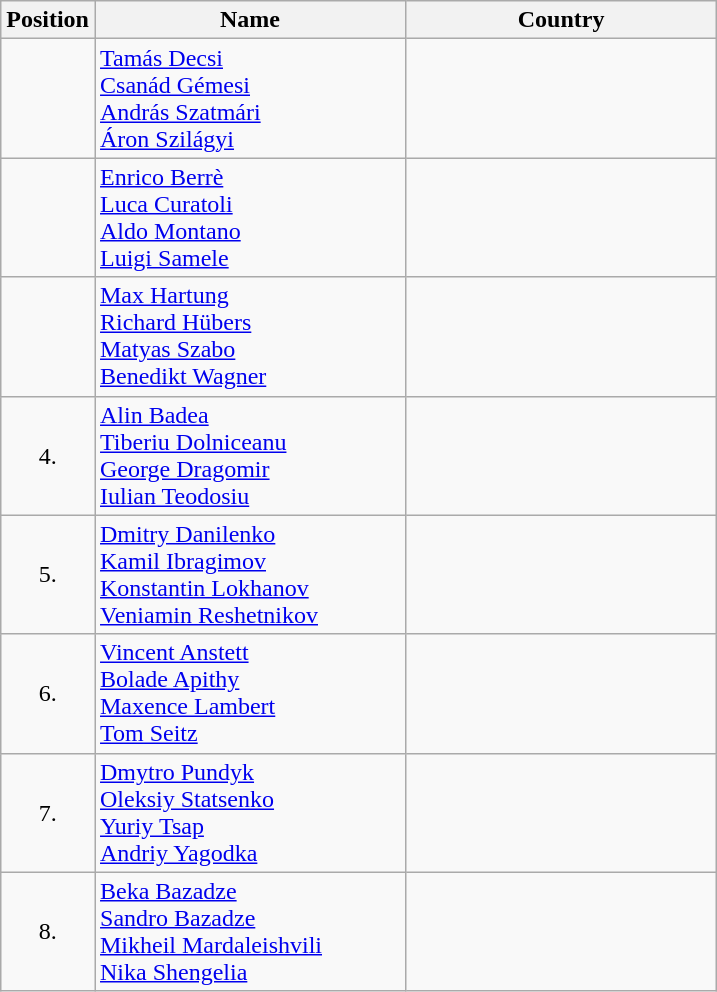<table class="wikitable">
<tr>
<th width="20">Position</th>
<th width="200">Name</th>
<th width="200">Country</th>
</tr>
<tr>
<td align="center"></td>
<td><a href='#'>Tamás Decsi</a><br><a href='#'>Csanád Gémesi</a><br><a href='#'>András Szatmári</a><br><a href='#'>Áron Szilágyi</a></td>
<td></td>
</tr>
<tr>
<td align="center"></td>
<td><a href='#'>Enrico Berrè</a><br><a href='#'>Luca Curatoli</a><br><a href='#'>Aldo Montano</a><br><a href='#'>Luigi Samele</a></td>
<td></td>
</tr>
<tr>
<td align="center"></td>
<td><a href='#'>Max Hartung</a><br><a href='#'>Richard Hübers</a><br><a href='#'>Matyas Szabo</a><br><a href='#'>Benedikt Wagner</a></td>
<td></td>
</tr>
<tr>
<td align="center">4.</td>
<td><a href='#'>Alin Badea</a><br><a href='#'>Tiberiu Dolniceanu</a><br><a href='#'>George Dragomir</a><br><a href='#'>Iulian Teodosiu</a></td>
<td></td>
</tr>
<tr>
<td align="center">5.</td>
<td><a href='#'>Dmitry Danilenko</a><br><a href='#'>Kamil Ibragimov</a><br><a href='#'>Konstantin Lokhanov</a><br><a href='#'>Veniamin Reshetnikov</a></td>
<td></td>
</tr>
<tr>
<td align="center">6.</td>
<td><a href='#'>Vincent Anstett</a><br><a href='#'>Bolade Apithy</a><br><a href='#'>Maxence Lambert</a><br><a href='#'>Tom Seitz</a></td>
<td></td>
</tr>
<tr>
<td align="center">7.</td>
<td><a href='#'>Dmytro Pundyk</a><br><a href='#'>Oleksiy Statsenko</a><br><a href='#'>Yuriy Tsap</a><br><a href='#'>Andriy Yagodka</a></td>
<td></td>
</tr>
<tr>
<td align="center">8.</td>
<td><a href='#'>Beka Bazadze</a><br><a href='#'>Sandro Bazadze</a><br><a href='#'>Mikheil Mardaleishvili</a><br><a href='#'>Nika Shengelia</a></td>
<td></td>
</tr>
</table>
